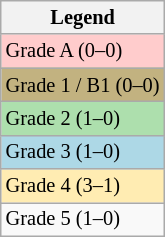<table class="wikitable" style="font-size:85%;">
<tr>
<th>Legend</th>
</tr>
<tr bgcolor="ffcccc">
<td>Grade A (0–0)</td>
</tr>
<tr bgcolor="C2B280">
<td>Grade 1 / B1 (0–0)</td>
</tr>
<tr bgcolor="ADDFAD">
<td>Grade 2 (1–0)</td>
</tr>
<tr bgcolor="lightblue">
<td>Grade 3 (1–0)</td>
</tr>
<tr bgcolor="ffecb2">
<td>Grade 4 (3–1)</td>
</tr>
<tr>
<td>Grade 5 (1–0)</td>
</tr>
</table>
